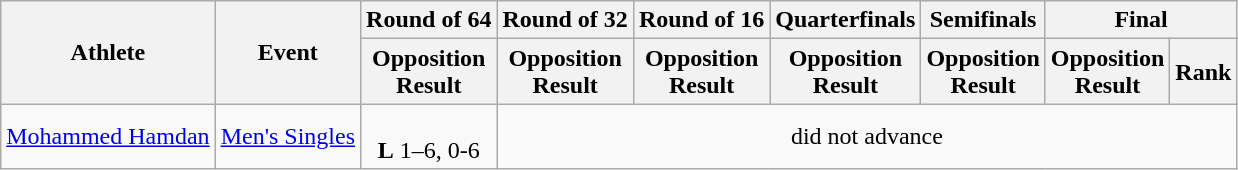<table class="wikitable">
<tr>
<th rowspan="2">Athlete</th>
<th rowspan="2">Event</th>
<th>Round of 64</th>
<th>Round of 32</th>
<th>Round of 16</th>
<th>Quarterfinals</th>
<th>Semifinals</th>
<th colspan="2">Final</th>
</tr>
<tr>
<th>Opposition<br>Result</th>
<th>Opposition<br>Result</th>
<th>Opposition<br>Result</th>
<th>Opposition<br>Result</th>
<th>Opposition<br>Result</th>
<th>Opposition<br>Result</th>
<th>Rank</th>
</tr>
<tr align=center>
<td align=left><a href='#'>Mohammed Hamdan</a></td>
<td align=left><a href='#'>Men's Singles</a></td>
<td> <br> <strong>L</strong> 1–6, 0-6</td>
<td colspan=6>did not advance</td>
</tr>
</table>
